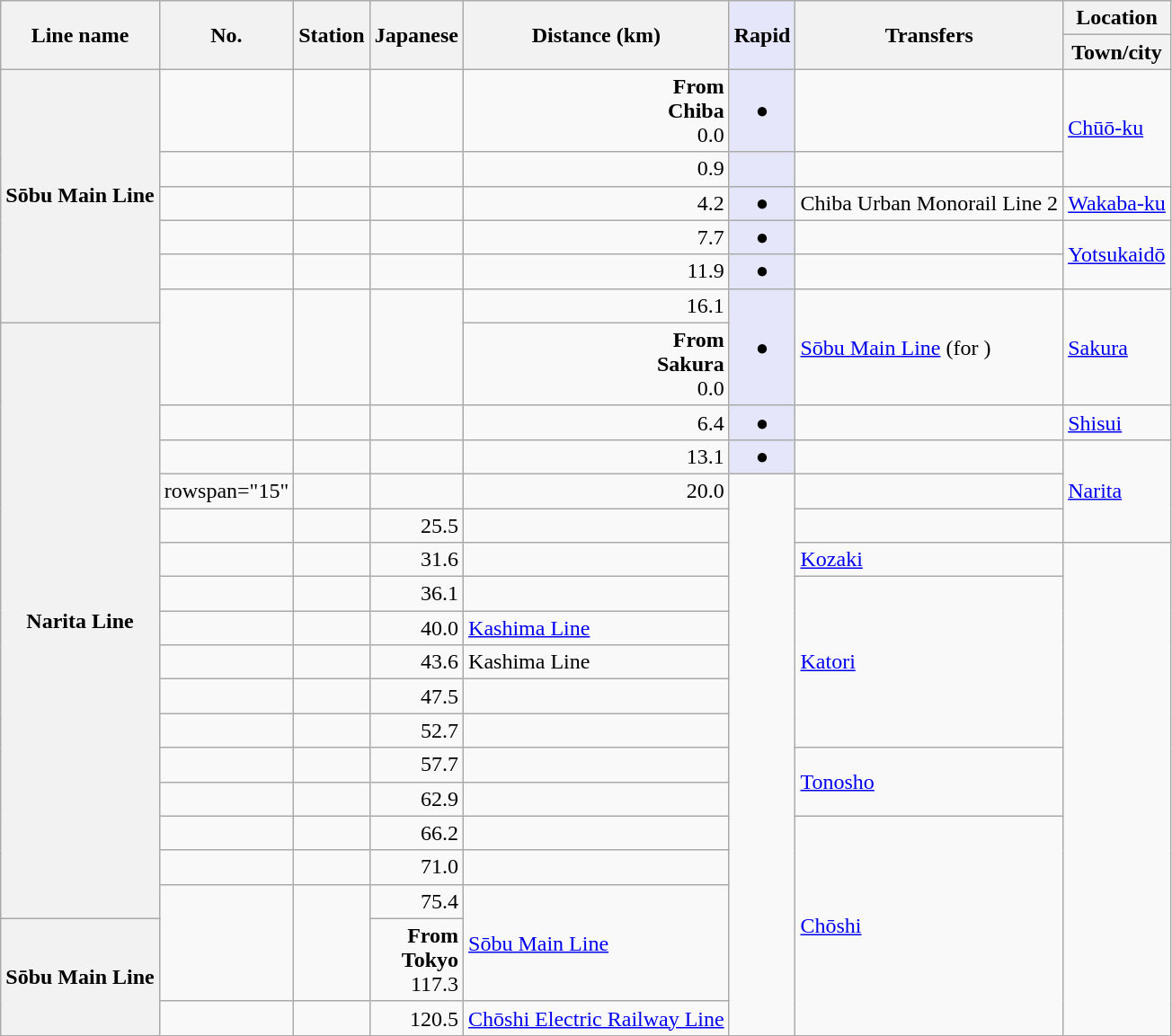<table table class="wikitable">
<tr>
<th rowspan=2>Line name</th>
<th rowspan=2>No.</th>
<th rowspan=2>Station</th>
<th rowspan=2>Japanese</th>
<th rowspan=2>Distance (km)</th>
<th rowspan=2 style="background-color:Lavender;">Rapid</th>
<th rowspan=2>Transfers</th>
<th>Location</th>
</tr>
<tr>
<th>Town/city</th>
</tr>
<tr>
<th rowspan="6">Sōbu Main Line</th>
<td></td>
<td></td>
<td></td>
<td style="text-align:right;"><span><strong>From<br>Chiba</strong></span><br>0.0</td>
<td style="text-align:center; background-color:Lavender;">●</td>
<td style="white-space:nowrap;"></td>
<td rowspan="2"><a href='#'>Chūō-ku</a></td>
</tr>
<tr>
<td></td>
<td></td>
<td></td>
<td style="text-align: right;">0.9</td>
<td style="text-align:center; background-color:Lavender;"></td>
<td> </td>
</tr>
<tr>
<td></td>
<td></td>
<td></td>
<td style="text-align: right;">4.2</td>
<td style="text-align:center; background-color:Lavender;">●</td>
<td>Chiba Urban Monorail Line 2</td>
<td><a href='#'>Wakaba-ku</a></td>
</tr>
<tr>
<td></td>
<td></td>
<td></td>
<td style="text-align: right;">7.7</td>
<td style="text-align:center; background-color:Lavender;">●</td>
<td> </td>
<td rowspan="2"><a href='#'>Yotsukaidō</a></td>
</tr>
<tr>
<td></td>
<td></td>
<td></td>
<td style="text-align: right;">11.9</td>
<td style="text-align:center; background-color:Lavender;">●</td>
<td> </td>
</tr>
<tr>
<td rowspan="2"></td>
<td rowspan="2"></td>
<td rowspan="2"></td>
<td style="text-align: right;">16.1</td>
<td rowspan="2" style="text-align:center; background-color:Lavender;">●</td>
<td rowspan="2"> <a href='#'>Sōbu Main Line</a> (for )</td>
<td rowspan="2"><a href='#'>Sakura</a></td>
</tr>
<tr>
<th rowspan="16">Narita Line</th>
<td style="text-align:right;"><span><strong>From<br>Sakura</strong></span><br>0.0</td>
</tr>
<tr>
<td></td>
<td></td>
<td></td>
<td style="text-align: right;">6.4</td>
<td style="text-align:center; background-color:Lavender;">●</td>
<td></td>
<td><a href='#'>Shisui</a></td>
</tr>
<tr>
<td></td>
<td></td>
<td></td>
<td style="text-align: right;">13.1</td>
<td style="text-align:center; background-color:Lavender;">●</td>
<td></td>
<td rowspan=3><a href='#'>Narita</a></td>
</tr>
<tr>
<td>rowspan="15" </td>
<td></td>
<td></td>
<td style="text-align: right;">20.0</td>
<td rowspan="15"> </td>
<td></td>
</tr>
<tr>
<td></td>
<td></td>
<td style="text-align: right;">25.5</td>
<td></td>
</tr>
<tr>
<td></td>
<td></td>
<td style="text-align: right;">31.6</td>
<td></td>
<td><a href='#'>Kozaki</a></td>
</tr>
<tr>
<td></td>
<td></td>
<td style="text-align: right;">36.1</td>
<td></td>
<td rowspan=5><a href='#'>Katori</a></td>
</tr>
<tr>
<td></td>
<td></td>
<td style="text-align: right;">40.0</td>
<td> <a href='#'>Kashima Line</a></td>
</tr>
<tr>
<td></td>
<td></td>
<td style="text-align: right;">43.6</td>
<td> Kashima Line</td>
</tr>
<tr>
<td></td>
<td></td>
<td style="text-align: right;">47.5</td>
<td></td>
</tr>
<tr>
<td></td>
<td></td>
<td style="text-align: right;">52.7</td>
<td></td>
</tr>
<tr>
<td></td>
<td></td>
<td style="text-align: right;">57.7</td>
<td></td>
<td rowspan=2><a href='#'>Tonosho</a></td>
</tr>
<tr>
<td></td>
<td></td>
<td style="text-align: right;">62.9</td>
<td></td>
</tr>
<tr>
<td></td>
<td></td>
<td style="text-align: right;">66.2</td>
<td></td>
<td rowspan=5><a href='#'>Chōshi</a></td>
</tr>
<tr>
<td></td>
<td></td>
<td style="text-align: right;">71.0</td>
<td></td>
</tr>
<tr>
<td rowspan="2"></td>
<td rowspan="2"></td>
<td style="text-align: right;">75.4</td>
<td rowspan="2"> <a href='#'>Sōbu Main Line</a></td>
</tr>
<tr>
<th rowspan="2">Sōbu Main Line</th>
<td style="text-align:right;"><span><strong>From<br>Tokyo</strong></span><br>117.3</td>
</tr>
<tr>
<td></td>
<td></td>
<td style="text-align: right;">120.5</td>
<td><a href='#'>Chōshi Electric Railway Line</a></td>
</tr>
</table>
